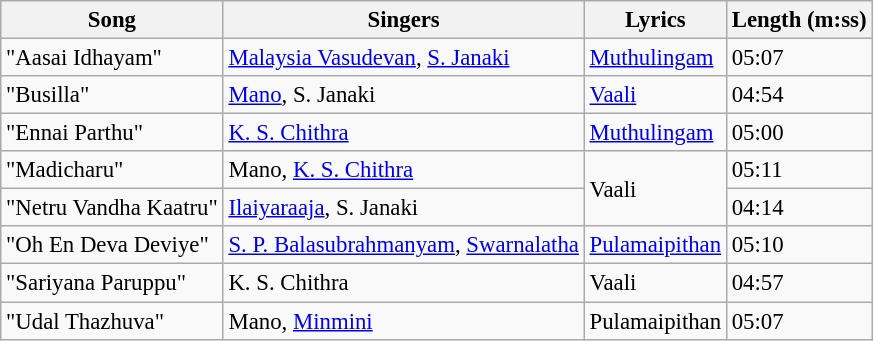<table class="wikitable" style="font-size:95%;">
<tr>
<th>Song</th>
<th>Singers</th>
<th>Lyrics</th>
<th>Length (m:ss)</th>
</tr>
<tr>
<td>"Aasai Idhayam"</td>
<td><a href='#'>Malaysia Vasudevan</a>, <a href='#'>S. Janaki</a></td>
<td><a href='#'>Muthulingam</a></td>
<td>05:07</td>
</tr>
<tr>
<td>"Busilla"</td>
<td><a href='#'>Mano</a>, S. Janaki</td>
<td><a href='#'>Vaali</a></td>
<td>04:54</td>
</tr>
<tr>
<td>"Ennai Parthu"</td>
<td><a href='#'>K. S. Chithra</a></td>
<td><a href='#'>Muthulingam</a></td>
<td>05:00</td>
</tr>
<tr>
<td>"Madicharu"</td>
<td>Mano, <a href='#'>K. S. Chithra</a></td>
<td rowspan="2">Vaali</td>
<td>05:11</td>
</tr>
<tr>
<td>"Netru Vandha Kaatru"</td>
<td><a href='#'>Ilaiyaraaja</a>, S. Janaki</td>
<td>04:14</td>
</tr>
<tr>
<td>"Oh En Deva Deviye"</td>
<td><a href='#'>S. P. Balasubrahmanyam</a>, <a href='#'>Swarnalatha</a></td>
<td><a href='#'>Pulamaipithan</a></td>
<td>05:10</td>
</tr>
<tr>
<td>"Sariyana Paruppu"</td>
<td>K. S. Chithra</td>
<td>Vaali</td>
<td>04:57</td>
</tr>
<tr>
<td>"Udal Thazhuva"</td>
<td>Mano, <a href='#'>Minmini</a></td>
<td>Pulamaipithan</td>
<td>05:07</td>
</tr>
</table>
